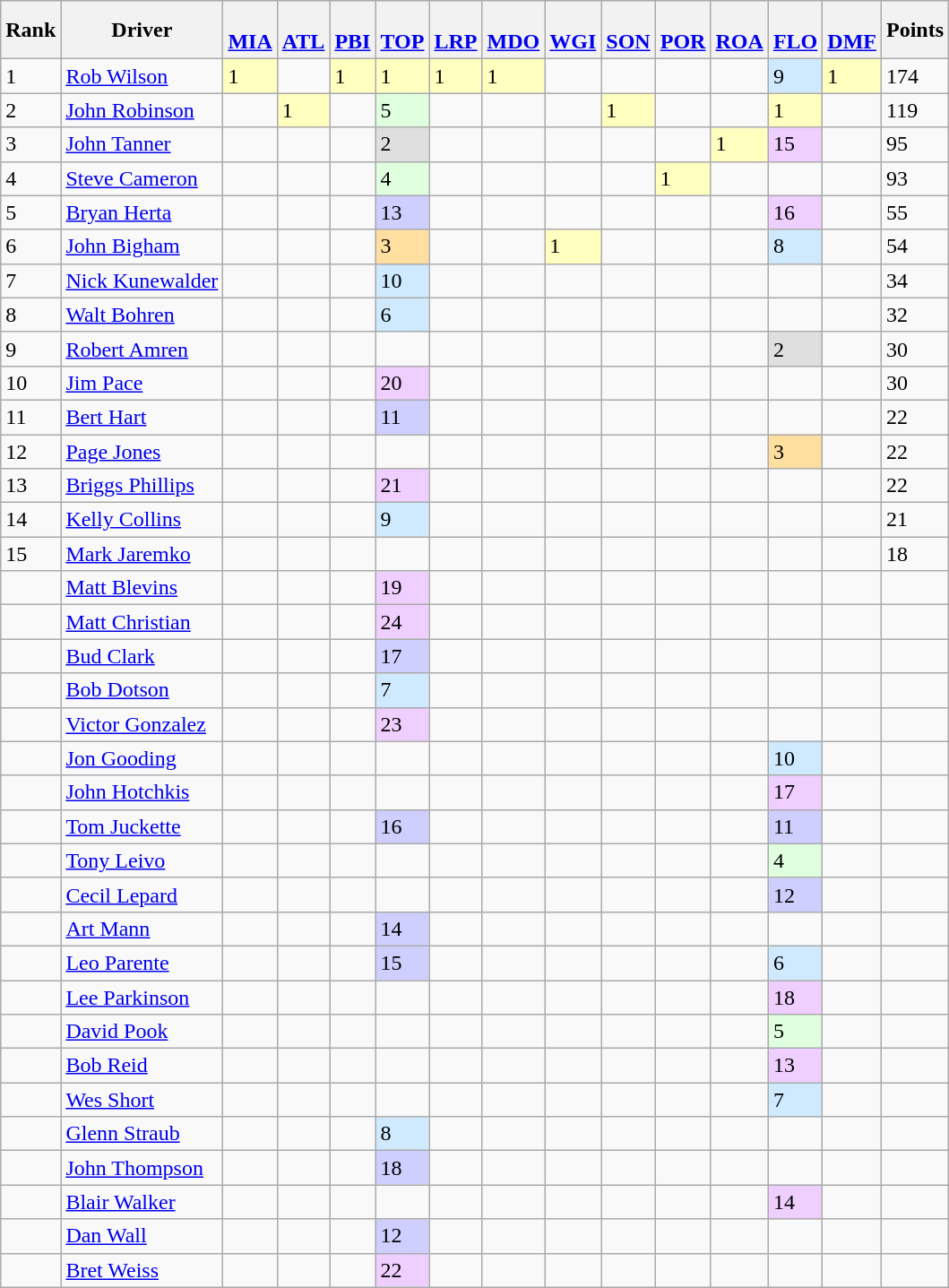<table class="wikitable">
<tr>
<th>Rank</th>
<th>Driver</th>
<th> <br> <a href='#'>MIA</a></th>
<th> <br> <a href='#'>ATL</a></th>
<th> <br> <a href='#'>PBI</a></th>
<th> <br> <a href='#'>TOP</a></th>
<th> <br> <a href='#'>LRP</a></th>
<th> <br> <a href='#'>MDO</a></th>
<th> <br> <a href='#'>WGI</a></th>
<th> <br> <a href='#'>SON</a></th>
<th> <br> <a href='#'>POR</a></th>
<th> <br> <a href='#'>ROA</a></th>
<th> <br> <a href='#'>FLO</a></th>
<th> <br> <a href='#'>DMF</a></th>
<th>Points</th>
</tr>
<tr>
<td>1</td>
<td> <a href='#'>Rob Wilson</a></td>
<td style="background-color:#FFFFBF">1</td>
<td></td>
<td style="background-color:#FFFFBF">1</td>
<td style="background-color:#FFFFBF">1</td>
<td style="background-color:#FFFFBF">1</td>
<td style="background-color:#FFFFBF">1</td>
<td></td>
<td></td>
<td></td>
<td></td>
<td style="background-color:#CFEAFF">9</td>
<td style="background-color:#FFFFBF">1</td>
<td>174</td>
</tr>
<tr>
<td>2</td>
<td> <a href='#'>John Robinson</a></td>
<td></td>
<td style="background-color:#FFFFBF">1</td>
<td></td>
<td style="background-color:#DFFFDF">5</td>
<td></td>
<td></td>
<td></td>
<td style="background-color:#FFFFBF">1</td>
<td></td>
<td></td>
<td style="background-color:#FFFFBF">1</td>
<td></td>
<td>119</td>
</tr>
<tr>
<td>3</td>
<td> <a href='#'>John Tanner</a></td>
<td></td>
<td></td>
<td></td>
<td style="background-color:#DFDFDF">2</td>
<td></td>
<td></td>
<td></td>
<td></td>
<td></td>
<td style="background-color:#FFFFBF">1</td>
<td style="background-color:#EFCFFF">15</td>
<td></td>
<td>95</td>
</tr>
<tr>
<td>4</td>
<td> <a href='#'>Steve Cameron</a></td>
<td></td>
<td></td>
<td></td>
<td style="background-color:#DFFFDF">4</td>
<td></td>
<td></td>
<td></td>
<td></td>
<td style="background-color:#FFFFBF">1</td>
<td></td>
<td></td>
<td></td>
<td>93</td>
</tr>
<tr>
<td>5</td>
<td> <a href='#'>Bryan Herta</a></td>
<td></td>
<td></td>
<td></td>
<td style="background-color:#CFCFFF">13</td>
<td></td>
<td></td>
<td></td>
<td></td>
<td></td>
<td></td>
<td style="background-color:#EFCFFF">16</td>
<td></td>
<td>55</td>
</tr>
<tr>
<td>6</td>
<td> <a href='#'>John Bigham</a></td>
<td></td>
<td></td>
<td></td>
<td style="background-color:#FFDF9F">3</td>
<td></td>
<td></td>
<td style="background-color:#FFFFBF">1</td>
<td></td>
<td></td>
<td></td>
<td style="background-color:#CFEAFF">8</td>
<td></td>
<td>54</td>
</tr>
<tr>
<td>7</td>
<td> <a href='#'>Nick Kunewalder</a></td>
<td></td>
<td></td>
<td></td>
<td style="background-color:#CFEAFF">10</td>
<td></td>
<td></td>
<td></td>
<td></td>
<td></td>
<td></td>
<td></td>
<td></td>
<td>34</td>
</tr>
<tr>
<td>8</td>
<td> <a href='#'>Walt Bohren</a></td>
<td></td>
<td></td>
<td></td>
<td style="background-color:#CFEAFF">6</td>
<td></td>
<td></td>
<td></td>
<td></td>
<td></td>
<td></td>
<td></td>
<td></td>
<td>32</td>
</tr>
<tr>
<td>9</td>
<td> <a href='#'>Robert Amren</a></td>
<td></td>
<td></td>
<td></td>
<td></td>
<td></td>
<td></td>
<td></td>
<td></td>
<td></td>
<td></td>
<td style="background-color:#DFDFDF">2</td>
<td></td>
<td>30</td>
</tr>
<tr>
<td>10</td>
<td> <a href='#'>Jim Pace</a></td>
<td></td>
<td></td>
<td></td>
<td style="background-color:#EFCFFF">20</td>
<td></td>
<td></td>
<td></td>
<td></td>
<td></td>
<td></td>
<td></td>
<td></td>
<td>30</td>
</tr>
<tr>
<td>11</td>
<td> <a href='#'>Bert Hart</a></td>
<td></td>
<td></td>
<td></td>
<td style="background-color:#CFCFFF">11</td>
<td></td>
<td></td>
<td></td>
<td></td>
<td></td>
<td></td>
<td></td>
<td></td>
<td>22</td>
</tr>
<tr>
<td>12</td>
<td> <a href='#'>Page Jones</a></td>
<td></td>
<td></td>
<td></td>
<td></td>
<td></td>
<td></td>
<td></td>
<td></td>
<td></td>
<td></td>
<td style="background-color:#FFDF9F">3</td>
<td></td>
<td>22</td>
</tr>
<tr>
<td>13</td>
<td> <a href='#'>Briggs Phillips</a></td>
<td></td>
<td></td>
<td></td>
<td style="background-color:#EFCFFF">21</td>
<td></td>
<td></td>
<td></td>
<td></td>
<td></td>
<td></td>
<td></td>
<td></td>
<td>22</td>
</tr>
<tr>
<td>14</td>
<td> <a href='#'>Kelly Collins</a></td>
<td></td>
<td></td>
<td></td>
<td style="background-color:#CFEAFF">9</td>
<td></td>
<td></td>
<td></td>
<td></td>
<td></td>
<td></td>
<td></td>
<td></td>
<td>21</td>
</tr>
<tr>
<td>15</td>
<td> <a href='#'>Mark Jaremko</a></td>
<td></td>
<td></td>
<td></td>
<td></td>
<td></td>
<td></td>
<td></td>
<td></td>
<td></td>
<td></td>
<td></td>
<td></td>
<td>18</td>
</tr>
<tr>
<td></td>
<td> <a href='#'>Matt Blevins</a></td>
<td></td>
<td></td>
<td></td>
<td style="background-color:#EFCFFF">19</td>
<td></td>
<td></td>
<td></td>
<td></td>
<td></td>
<td></td>
<td></td>
<td></td>
<td></td>
</tr>
<tr>
<td></td>
<td> <a href='#'>Matt Christian</a></td>
<td></td>
<td></td>
<td></td>
<td style="background-color:#EFCFFF">24</td>
<td></td>
<td></td>
<td></td>
<td></td>
<td></td>
<td></td>
<td></td>
<td></td>
<td></td>
</tr>
<tr>
<td></td>
<td> <a href='#'>Bud Clark</a></td>
<td></td>
<td></td>
<td></td>
<td style="background-color:#CFCFFF">17</td>
<td></td>
<td></td>
<td></td>
<td></td>
<td></td>
<td></td>
<td></td>
<td></td>
<td></td>
</tr>
<tr>
<td></td>
<td> <a href='#'>Bob Dotson</a></td>
<td></td>
<td></td>
<td></td>
<td style="background-color:#CFEAFF">7</td>
<td></td>
<td></td>
<td></td>
<td></td>
<td></td>
<td></td>
<td></td>
<td></td>
<td></td>
</tr>
<tr>
<td></td>
<td> <a href='#'>Victor Gonzalez</a></td>
<td></td>
<td></td>
<td></td>
<td style="background-color:#EFCFFF">23</td>
<td></td>
<td></td>
<td></td>
<td></td>
<td></td>
<td></td>
<td></td>
<td></td>
<td></td>
</tr>
<tr>
<td></td>
<td> <a href='#'>Jon Gooding</a></td>
<td></td>
<td></td>
<td></td>
<td></td>
<td></td>
<td></td>
<td></td>
<td></td>
<td></td>
<td></td>
<td style="background-color:#CFEAFF">10</td>
<td></td>
<td></td>
</tr>
<tr>
<td></td>
<td> <a href='#'>John Hotchkis</a></td>
<td></td>
<td></td>
<td></td>
<td></td>
<td></td>
<td></td>
<td></td>
<td></td>
<td></td>
<td></td>
<td style="background-color:#EFCFFF">17</td>
<td></td>
<td></td>
</tr>
<tr>
<td></td>
<td> <a href='#'>Tom Juckette</a></td>
<td></td>
<td></td>
<td></td>
<td style="background-color:#CFCFFF">16</td>
<td></td>
<td></td>
<td></td>
<td></td>
<td></td>
<td></td>
<td style="background-color:#CFCFFF">11</td>
<td></td>
<td></td>
</tr>
<tr>
<td></td>
<td> <a href='#'>Tony Leivo</a></td>
<td></td>
<td></td>
<td></td>
<td></td>
<td></td>
<td></td>
<td></td>
<td></td>
<td></td>
<td></td>
<td style="background-color:#DFFFDF">4</td>
<td></td>
<td></td>
</tr>
<tr>
<td></td>
<td> <a href='#'>Cecil Lepard</a></td>
<td></td>
<td></td>
<td></td>
<td></td>
<td></td>
<td></td>
<td></td>
<td></td>
<td></td>
<td></td>
<td style="background-color:#CFCFFF">12</td>
<td></td>
<td></td>
</tr>
<tr>
<td></td>
<td> <a href='#'>Art Mann</a></td>
<td></td>
<td></td>
<td></td>
<td style="background-color:#CFCFFF">14</td>
<td></td>
<td></td>
<td></td>
<td></td>
<td></td>
<td></td>
<td></td>
<td></td>
<td></td>
</tr>
<tr>
<td></td>
<td> <a href='#'>Leo Parente</a></td>
<td></td>
<td></td>
<td></td>
<td style="background-color:#CFCFFF">15</td>
<td></td>
<td></td>
<td></td>
<td></td>
<td></td>
<td></td>
<td style="background-color:#CFEAFF">6</td>
<td></td>
<td></td>
</tr>
<tr>
<td></td>
<td> <a href='#'>Lee Parkinson</a></td>
<td></td>
<td></td>
<td></td>
<td></td>
<td></td>
<td></td>
<td></td>
<td></td>
<td></td>
<td></td>
<td style="background-color:#EFCFFF">18</td>
<td></td>
<td></td>
</tr>
<tr>
<td></td>
<td> <a href='#'>David Pook</a></td>
<td></td>
<td></td>
<td></td>
<td></td>
<td></td>
<td></td>
<td></td>
<td></td>
<td></td>
<td></td>
<td style="background-color:#DFFFDF">5</td>
<td></td>
<td></td>
</tr>
<tr>
<td></td>
<td> <a href='#'>Bob Reid</a></td>
<td></td>
<td></td>
<td></td>
<td></td>
<td></td>
<td></td>
<td></td>
<td></td>
<td></td>
<td></td>
<td style="background-color:#EFCFFF">13</td>
<td></td>
<td></td>
</tr>
<tr>
<td></td>
<td> <a href='#'>Wes Short</a></td>
<td></td>
<td></td>
<td></td>
<td></td>
<td></td>
<td></td>
<td></td>
<td></td>
<td></td>
<td></td>
<td style="background-color:#CFEAFF">7</td>
<td></td>
<td></td>
</tr>
<tr>
<td></td>
<td> <a href='#'>Glenn Straub</a></td>
<td></td>
<td></td>
<td></td>
<td style="background-color:#CFEAFF">8</td>
<td></td>
<td></td>
<td></td>
<td></td>
<td></td>
<td></td>
<td></td>
<td></td>
<td></td>
</tr>
<tr>
<td></td>
<td> <a href='#'>John Thompson</a></td>
<td></td>
<td></td>
<td></td>
<td style="background-color:#CFCFFF">18</td>
<td></td>
<td></td>
<td></td>
<td></td>
<td></td>
<td></td>
<td></td>
<td></td>
<td></td>
</tr>
<tr>
<td></td>
<td> <a href='#'>Blair Walker</a></td>
<td></td>
<td></td>
<td></td>
<td></td>
<td></td>
<td></td>
<td></td>
<td></td>
<td></td>
<td></td>
<td style="background-color:#EFCFFF">14</td>
<td></td>
<td></td>
</tr>
<tr>
<td></td>
<td> <a href='#'>Dan Wall</a></td>
<td></td>
<td></td>
<td></td>
<td style="background-color:#CFCFFF">12</td>
<td></td>
<td></td>
<td></td>
<td></td>
<td></td>
<td></td>
<td></td>
<td></td>
<td></td>
</tr>
<tr>
<td></td>
<td> <a href='#'>Bret Weiss</a></td>
<td></td>
<td></td>
<td></td>
<td style="background-color:#EFCFFF">22</td>
<td></td>
<td></td>
<td></td>
<td></td>
<td></td>
<td></td>
<td></td>
<td></td>
<td></td>
</tr>
</table>
